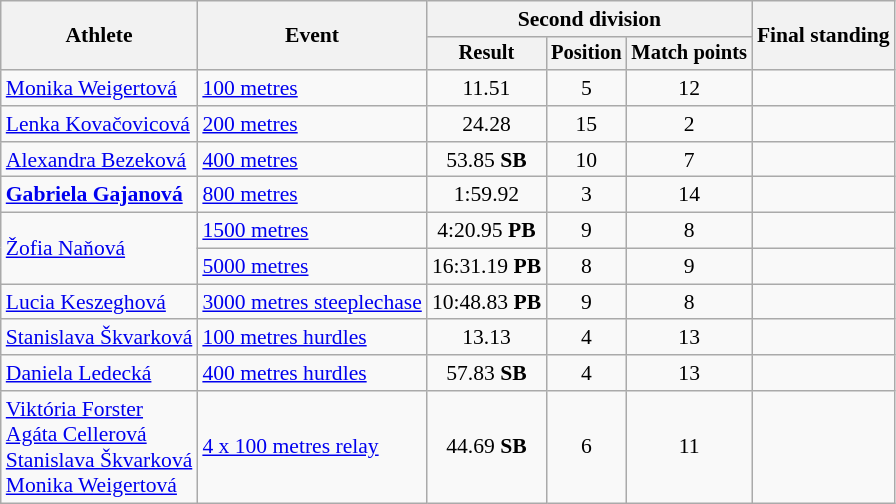<table class=wikitable style="font-size:90%">
<tr>
<th rowspan="2">Athlete</th>
<th rowspan="2">Event</th>
<th colspan="3">Second division</th>
<th rowspan="2">Final standing</th>
</tr>
<tr style="font-size:95%">
<th>Result</th>
<th>Position</th>
<th>Match points</th>
</tr>
<tr align=center>
<td align=left><a href='#'>Monika Weigertová</a></td>
<td align=left><a href='#'>100 metres</a></td>
<td>11.51</td>
<td>5</td>
<td>12</td>
<td></td>
</tr>
<tr align=center>
<td align=left><a href='#'>Lenka Kovačovicová</a></td>
<td align=left><a href='#'>200 metres</a></td>
<td>24.28</td>
<td>15</td>
<td>2</td>
<td></td>
</tr>
<tr align=center>
<td align=left><a href='#'>Alexandra Bezeková</a></td>
<td align=left><a href='#'>400 metres</a></td>
<td>53.85 <strong>SB</strong></td>
<td>10</td>
<td>7</td>
<td></td>
</tr>
<tr align=center>
<td align=left><strong><a href='#'>Gabriela Gajanová</a></strong></td>
<td align=left><a href='#'>800 metres</a></td>
<td>1:59.92</td>
<td>3</td>
<td>14</td>
<td></td>
</tr>
<tr align=center>
<td align=left rowspan=2><a href='#'>Žofia Naňová</a></td>
<td align=left><a href='#'>1500 metres</a></td>
<td>4:20.95 <strong>PB</strong></td>
<td>9</td>
<td>8</td>
<td></td>
</tr>
<tr align=center>
<td align=left><a href='#'>5000 metres</a></td>
<td>16:31.19	 <strong>PB</strong></td>
<td>8</td>
<td>9</td>
<td></td>
</tr>
<tr align=center>
<td align=left><a href='#'>Lucia Keszeghová</a></td>
<td align=left><a href='#'>3000 metres steeplechase</a></td>
<td>10:48.83 <strong>PB</strong></td>
<td>9</td>
<td>8</td>
<td></td>
</tr>
<tr align=center>
<td align=left><a href='#'>Stanislava Škvarková</a></td>
<td align=left><a href='#'>100 metres hurdles</a></td>
<td>13.13</td>
<td>4</td>
<td>13</td>
<td></td>
</tr>
<tr align=center>
<td align=left><a href='#'>Daniela Ledecká</a></td>
<td align=left><a href='#'>400 metres hurdles</a></td>
<td>57.83 <strong>SB</strong></td>
<td>4</td>
<td>13</td>
<td></td>
</tr>
<tr align=center>
<td align=left><a href='#'>Viktória Forster</a><br><a href='#'>Agáta Cellerová</a><br><a href='#'>Stanislava Škvarková</a><br><a href='#'>Monika Weigertová</a></td>
<td align=left><a href='#'>4 x 100 metres relay</a></td>
<td>44.69 <strong>SB</strong></td>
<td>6</td>
<td>11</td>
<td></td>
</tr>
</table>
